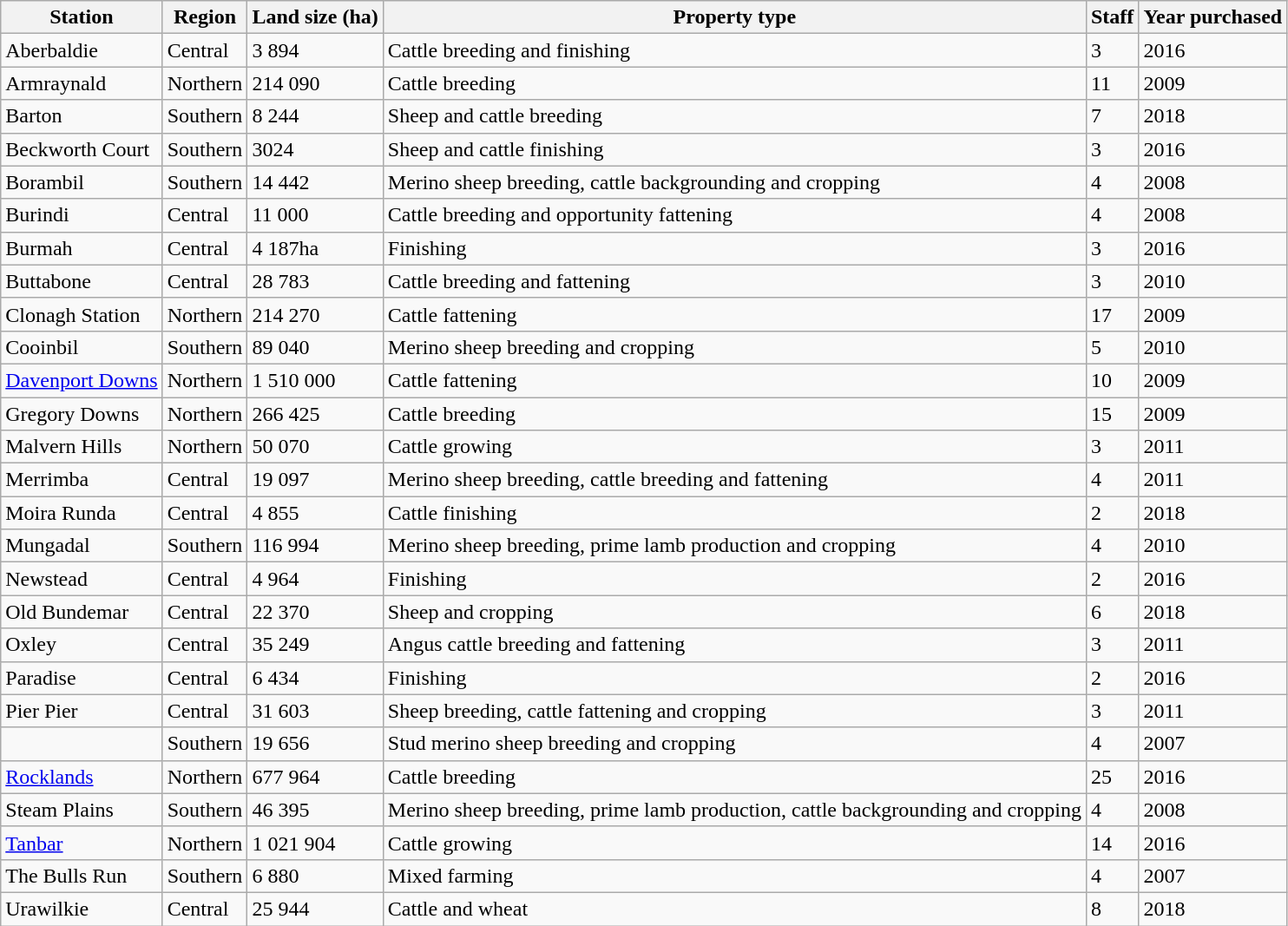<table class="wikitable">
<tr>
<th>Station</th>
<th>Region</th>
<th>Land size (ha)</th>
<th>Property type</th>
<th>Staff</th>
<th>Year purchased</th>
</tr>
<tr>
<td>Aberbaldie</td>
<td>Central</td>
<td>3 894</td>
<td>Cattle breeding and finishing</td>
<td>3</td>
<td>2016</td>
</tr>
<tr>
<td>Armraynald</td>
<td>Northern</td>
<td>214 090</td>
<td>Cattle breeding</td>
<td>11</td>
<td>2009</td>
</tr>
<tr>
<td>Barton</td>
<td>Southern</td>
<td>8 244</td>
<td>Sheep and cattle breeding</td>
<td>7</td>
<td>2018</td>
</tr>
<tr>
<td>Beckworth Court</td>
<td>Southern</td>
<td>3024</td>
<td>Sheep and cattle finishing</td>
<td>3</td>
<td>2016</td>
</tr>
<tr>
<td>Borambil</td>
<td>Southern</td>
<td>14 442</td>
<td>Merino sheep breeding, cattle backgrounding and cropping</td>
<td>4</td>
<td>2008</td>
</tr>
<tr>
<td>Burindi</td>
<td>Central</td>
<td>11 000</td>
<td>Cattle breeding and opportunity fattening</td>
<td>4</td>
<td>2008</td>
</tr>
<tr>
<td>Burmah</td>
<td>Central</td>
<td>4 187ha</td>
<td>Finishing</td>
<td>3</td>
<td>2016</td>
</tr>
<tr>
<td>Buttabone</td>
<td>Central</td>
<td>28 783</td>
<td>Cattle breeding and fattening</td>
<td>3</td>
<td>2010</td>
</tr>
<tr>
<td>Clonagh Station</td>
<td>Northern</td>
<td>214 270</td>
<td>Cattle fattening</td>
<td>17</td>
<td>2009</td>
</tr>
<tr>
<td>Cooinbil</td>
<td>Southern</td>
<td>89 040</td>
<td>Merino sheep breeding and cropping</td>
<td>5</td>
<td>2010</td>
</tr>
<tr>
<td><a href='#'>Davenport Downs</a></td>
<td>Northern</td>
<td>1 510 000</td>
<td>Cattle fattening</td>
<td>10</td>
<td>2009</td>
</tr>
<tr>
<td>Gregory Downs</td>
<td>Northern</td>
<td>266 425</td>
<td>Cattle breeding</td>
<td>15</td>
<td>2009</td>
</tr>
<tr>
<td>Malvern Hills</td>
<td>Northern</td>
<td>50 070</td>
<td>Cattle growing</td>
<td>3</td>
<td>2011</td>
</tr>
<tr>
<td>Merrimba</td>
<td>Central</td>
<td>19 097</td>
<td>Merino sheep breeding, cattle breeding and fattening</td>
<td>4</td>
<td>2011</td>
</tr>
<tr>
<td>Moira Runda</td>
<td>Central</td>
<td>4 855</td>
<td>Cattle finishing</td>
<td>2</td>
<td>2018</td>
</tr>
<tr>
<td>Mungadal</td>
<td>Southern</td>
<td>116 994</td>
<td>Merino sheep breeding, prime lamb production and cropping</td>
<td>4</td>
<td>2010</td>
</tr>
<tr>
<td>Newstead</td>
<td>Central</td>
<td>4 964</td>
<td>Finishing</td>
<td>2</td>
<td>2016</td>
</tr>
<tr>
<td>Old Bundemar</td>
<td>Central</td>
<td>22 370</td>
<td>Sheep and cropping</td>
<td>6</td>
<td>2018</td>
</tr>
<tr>
<td>Oxley</td>
<td>Central</td>
<td>35 249</td>
<td>Angus cattle breeding and fattening</td>
<td>3</td>
<td>2011</td>
</tr>
<tr>
<td>Paradise</td>
<td>Central</td>
<td>6 434</td>
<td>Finishing</td>
<td>2</td>
<td>2016</td>
</tr>
<tr>
<td>Pier Pier</td>
<td>Central</td>
<td>31 603</td>
<td>Sheep breeding, cattle fattening and cropping</td>
<td>3</td>
<td>2011</td>
</tr>
<tr>
<td></td>
<td>Southern</td>
<td>19 656</td>
<td>Stud merino sheep breeding and cropping</td>
<td>4</td>
<td>2007</td>
</tr>
<tr>
<td><a href='#'>Rocklands</a></td>
<td>Northern</td>
<td>677 964</td>
<td>Cattle breeding</td>
<td>25</td>
<td>2016</td>
</tr>
<tr>
<td>Steam Plains</td>
<td>Southern</td>
<td>46 395</td>
<td>Merino sheep breeding, prime lamb production, cattle backgrounding and cropping</td>
<td>4</td>
<td>2008</td>
</tr>
<tr>
<td><a href='#'>Tanbar</a></td>
<td>Northern</td>
<td>1 021 904</td>
<td>Cattle growing</td>
<td>14</td>
<td>2016</td>
</tr>
<tr>
<td>The Bulls Run</td>
<td>Southern</td>
<td>6 880</td>
<td>Mixed farming</td>
<td>4</td>
<td>2007</td>
</tr>
<tr>
<td>Urawilkie</td>
<td>Central</td>
<td>25 944</td>
<td>Cattle and wheat</td>
<td>8</td>
<td>2018</td>
</tr>
</table>
